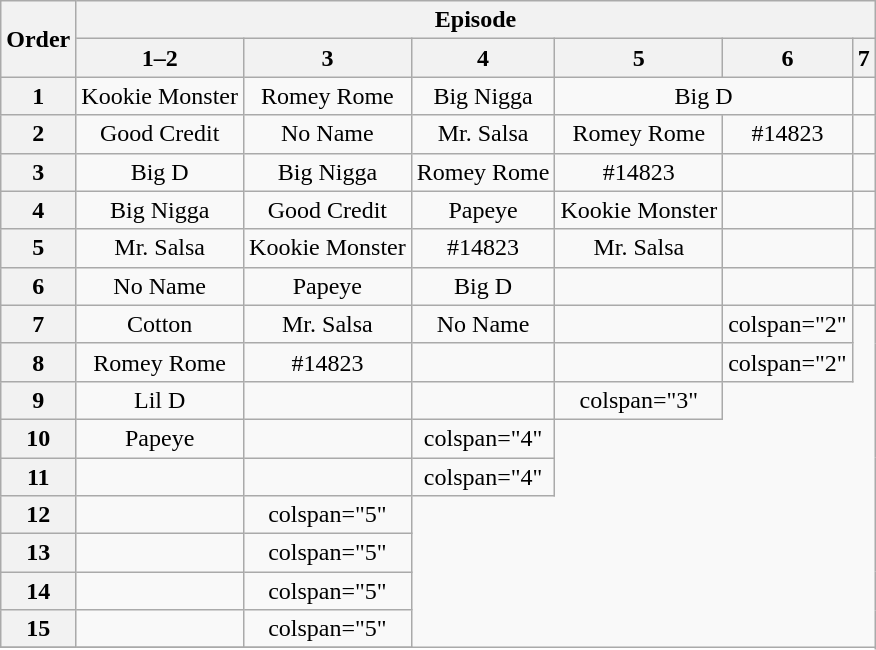<table class="wikitable nowrap" style="text-align:center">
<tr>
<th rowspan="2">Order</th>
<th colspan="7">Episode</th>
</tr>
<tr>
<th>1–2</th>
<th>3</th>
<th>4</th>
<th>5</th>
<th>6</th>
<th>7</th>
</tr>
<tr>
<th>1</th>
<td>Kookie Monster</td>
<td>Romey Rome</td>
<td>Big Nigga</td>
<td colspan="2">Big D</td>
<td></td>
</tr>
<tr>
<th>2</th>
<td>Good Credit</td>
<td>No Name</td>
<td>Mr. Salsa</td>
<td>Romey Rome</td>
<td>#14823</td>
<td></td>
</tr>
<tr>
<th>3</th>
<td>Big D</td>
<td>Big Nigga</td>
<td>Romey Rome</td>
<td>#14823</td>
<td></td>
<td></td>
</tr>
<tr>
<th>4</th>
<td>Big Nigga</td>
<td>Good Credit</td>
<td>Papeye</td>
<td>Kookie Monster</td>
<td></td>
<td></td>
</tr>
<tr>
<th>5</th>
<td>Mr. Salsa</td>
<td>Kookie Monster</td>
<td>#14823</td>
<td>Mr. Salsa</td>
<td></td>
<td></td>
</tr>
<tr>
<th>6</th>
<td>No Name</td>
<td>Papeye</td>
<td>Big D</td>
<td></td>
<td></td>
<td></td>
</tr>
<tr>
<th>7</th>
<td>Cotton</td>
<td>Mr. Salsa</td>
<td>No Name</td>
<td></td>
<td>colspan="2" </td>
</tr>
<tr>
<th>8</th>
<td>Romey Rome</td>
<td>#14823</td>
<td></td>
<td></td>
<td>colspan="2" </td>
</tr>
<tr>
<th>9</th>
<td>Lil D</td>
<td></td>
<td></td>
<td>colspan="3" </td>
</tr>
<tr>
<th>10</th>
<td>Papeye</td>
<td></td>
<td>colspan="4" </td>
</tr>
<tr>
<th>11</th>
<td></td>
<td></td>
<td>colspan="4" </td>
</tr>
<tr>
<th>12</th>
<td></td>
<td>colspan="5" </td>
</tr>
<tr>
<th>13</th>
<td></td>
<td>colspan="5" </td>
</tr>
<tr>
<th>14</th>
<td></td>
<td>colspan="5" </td>
</tr>
<tr>
<th>15</th>
<td></td>
<td>colspan="5" </td>
</tr>
<tr>
</tr>
</table>
